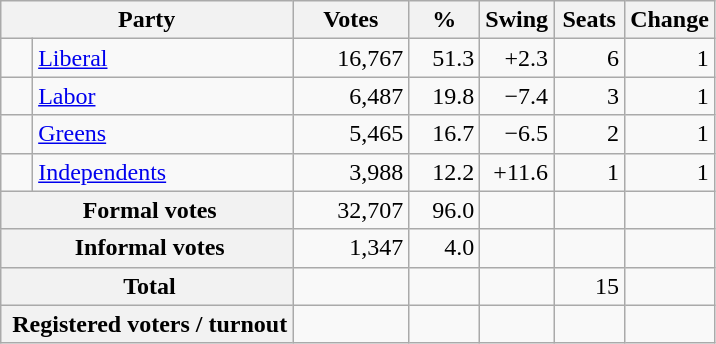<table class="wikitable" style="text-align:right; margin-bottom:0">
<tr>
<th style="width:10px" colspan=3>Party</th>
<th style="width:70px;">Votes</th>
<th style="width:40px;">%</th>
<th style="width:40px;">Swing</th>
<th style="width:40px;">Seats</th>
<th style="width:40px;">Change</th>
</tr>
<tr>
<td> </td>
<td style="text-align:left;" colspan="2"><a href='#'>Liberal</a></td>
<td>16,767</td>
<td>51.3</td>
<td>+2.3</td>
<td>6</td>
<td> 1</td>
</tr>
<tr>
<td> </td>
<td style="text-align:left;" colspan="2"><a href='#'>Labor</a></td>
<td>6,487</td>
<td>19.8</td>
<td>−7.4</td>
<td>3</td>
<td> 1</td>
</tr>
<tr>
<td> </td>
<td style="text-align:left;" colspan="2"><a href='#'>Greens</a></td>
<td>5,465</td>
<td>16.7</td>
<td>−6.5</td>
<td>2</td>
<td> 1</td>
</tr>
<tr>
<td> </td>
<td style="text-align:left;" colspan="2"><a href='#'>Independents</a></td>
<td>3,988</td>
<td>12.2</td>
<td>+11.6</td>
<td>1</td>
<td> 1</td>
</tr>
<tr>
<th colspan="3" rowspan="1"> Formal votes</th>
<td>32,707</td>
<td>96.0</td>
<td></td>
<td></td>
<td></td>
</tr>
<tr>
<th colspan="3" rowspan="1"> Informal votes</th>
<td>1,347</td>
<td>4.0</td>
<td></td>
<td></td>
<td></td>
</tr>
<tr>
<th colspan="3" rowspan="1"> <strong>Total </strong></th>
<td></td>
<td></td>
<td></td>
<td>15</td>
<td></td>
</tr>
<tr>
<th colspan="3" rowspan="1"> Registered voters / turnout</th>
<td></td>
<td></td>
<td></td>
<td></td>
<td></td>
</tr>
</table>
